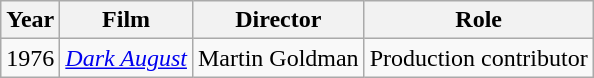<table class="wikitable">
<tr>
<th>Year</th>
<th>Film</th>
<th>Director</th>
<th>Role</th>
</tr>
<tr>
<td>1976</td>
<td><em><a href='#'>Dark August</a></em></td>
<td>Martin Goldman</td>
<td>Production contributor</td>
</tr>
</table>
